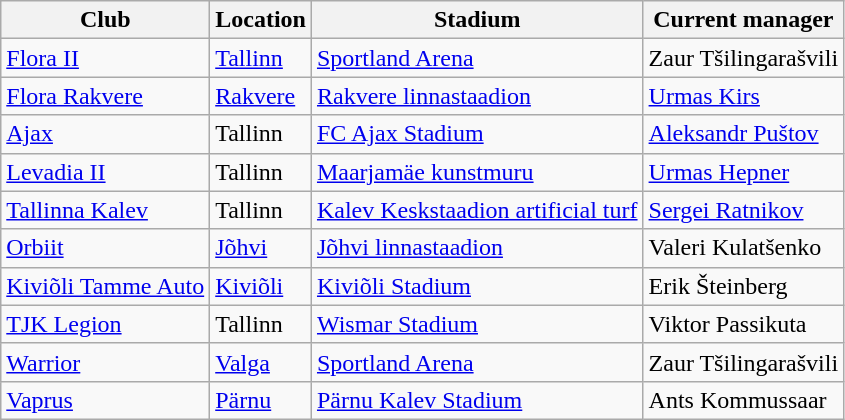<table class="wikitable">
<tr>
<th>Club</th>
<th>Location</th>
<th>Stadium</th>
<th>Current manager</th>
</tr>
<tr>
<td><a href='#'>Flora II</a></td>
<td><a href='#'>Tallinn</a></td>
<td><a href='#'>Sportland Arena</a></td>
<td> Zaur Tšilingarašvili</td>
</tr>
<tr>
<td><a href='#'>Flora Rakvere</a></td>
<td><a href='#'>Rakvere</a></td>
<td><a href='#'>Rakvere linnastaadion</a></td>
<td> <a href='#'>Urmas Kirs</a></td>
</tr>
<tr>
<td><a href='#'>Ajax</a></td>
<td>Tallinn</td>
<td><a href='#'>FC Ajax Stadium</a></td>
<td> <a href='#'>Aleksandr Puštov</a></td>
</tr>
<tr>
<td><a href='#'>Levadia II</a></td>
<td>Tallinn</td>
<td><a href='#'>Maarjamäe kunstmuru</a></td>
<td> <a href='#'>Urmas Hepner</a></td>
</tr>
<tr>
<td><a href='#'>Tallinna Kalev</a></td>
<td>Tallinn</td>
<td><a href='#'>Kalev Keskstaadion artificial turf</a></td>
<td> <a href='#'>Sergei Ratnikov</a></td>
</tr>
<tr>
<td><a href='#'>Orbiit</a></td>
<td><a href='#'>Jõhvi</a></td>
<td><a href='#'>Jõhvi linnastaadion</a></td>
<td> Valeri Kulatšenko</td>
</tr>
<tr>
<td><a href='#'>Kiviõli Tamme Auto</a></td>
<td><a href='#'>Kiviõli</a></td>
<td><a href='#'>Kiviõli Stadium</a></td>
<td> Erik Šteinberg</td>
</tr>
<tr>
<td><a href='#'>TJK Legion</a></td>
<td>Tallinn</td>
<td><a href='#'>Wismar Stadium</a></td>
<td> Viktor Passikuta</td>
</tr>
<tr>
<td><a href='#'>Warrior</a></td>
<td><a href='#'>Valga</a></td>
<td><a href='#'>Sportland Arena</a></td>
<td> Zaur Tšilingarašvili</td>
</tr>
<tr>
<td><a href='#'>Vaprus</a></td>
<td><a href='#'>Pärnu</a></td>
<td><a href='#'>Pärnu Kalev Stadium</a></td>
<td> Ants Kommussaar</td>
</tr>
</table>
